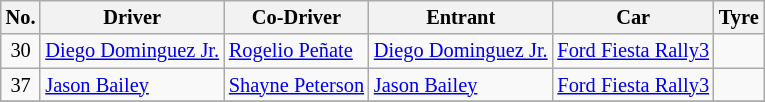<table class="wikitable" style="font-size: 85%;">
<tr>
<th>No.</th>
<th>Driver</th>
<th>Co-Driver</th>
<th>Entrant</th>
<th>Car</th>
<th>Tyre</th>
</tr>
<tr>
<td align="center">30</td>
<td> <a href='#'>Diego Dominguez Jr.</a></td>
<td> <a href='#'>Rogelio Peñate</a></td>
<td> <a href='#'>Diego Dominguez Jr.</a></td>
<td><a href='#'>Ford Fiesta Rally3</a></td>
<td align="center"></td>
</tr>
<tr>
<td align="center">37</td>
<td> <a href='#'>Jason Bailey</a></td>
<td> <a href='#'>Shayne Peterson</a></td>
<td> <a href='#'>Jason Bailey</a></td>
<td><a href='#'>Ford Fiesta Rally3</a></td>
<td align="center"></td>
</tr>
<tr>
</tr>
</table>
